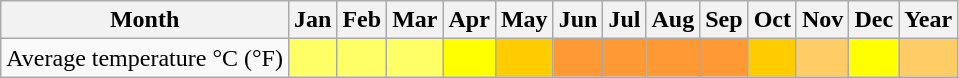<table class="wikitable">
<tr>
<th>Month</th>
<th>Jan</th>
<th>Feb</th>
<th>Mar</th>
<th>Apr</th>
<th>May</th>
<th>Jun</th>
<th>Jul</th>
<th>Aug</th>
<th>Sep</th>
<th>Oct</th>
<th>Nov</th>
<th>Dec</th>
<th>Year</th>
</tr>
<tr>
<td>Average temperature °C (°F)</td>
<td style="background: #FFFF66; color: black;"></td>
<td style="background: #FFFF66; color: black;"></td>
<td style="background: #FFFF66; color: black;"></td>
<td style="background: #FFFF00; color: black;"></td>
<td style="background: #FFCC00; color: black;"></td>
<td style="background: #FF9933; color: black;"></td>
<td style="background: #FF9933; color: black;"></td>
<td style="background: #FF9933; color: black;"></td>
<td style="background: #FF9933; color: black;"></td>
<td style="background: #FFCC00; color: black;"></td>
<td style="background: #FFCC66; color: black;"></td>
<td style="background: #FFFF00; color: black;"></td>
<td style="background: #FFCC66; color: black;"></td>
</tr>
</table>
